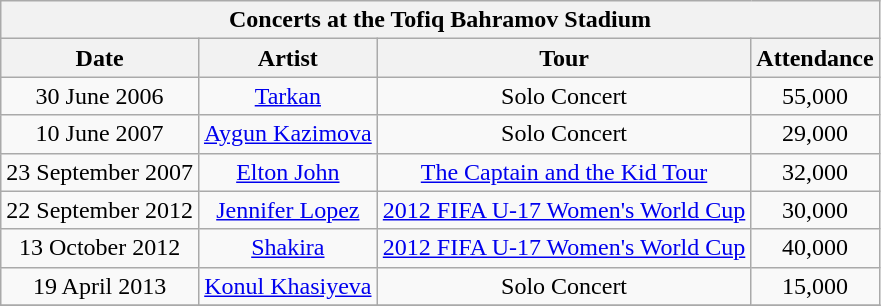<table class="wikitable" style="text-align: center;font-size:100%;">
<tr>
<th colspan=4>Concerts at the Tofiq Bahramov Stadium</th>
</tr>
<tr>
<th>Date</th>
<th>Artist</th>
<th>Tour</th>
<th>Attendance</th>
</tr>
<tr>
<td>30 June 2006</td>
<td><a href='#'>Tarkan</a></td>
<td>Solo Concert</td>
<td>55,000</td>
</tr>
<tr>
<td>10 June 2007</td>
<td><a href='#'>Aygun Kazimova</a></td>
<td>Solo Concert</td>
<td>29,000</td>
</tr>
<tr>
<td>23 September 2007</td>
<td><a href='#'>Elton John</a></td>
<td><a href='#'>The Captain and the Kid Tour</a></td>
<td>32,000</td>
</tr>
<tr>
<td>22 September 2012</td>
<td><a href='#'>Jennifer Lopez</a></td>
<td><a href='#'>2012 FIFA U-17 Women's World Cup</a></td>
<td>30,000</td>
</tr>
<tr>
<td>13 October 2012</td>
<td><a href='#'>Shakira</a></td>
<td><a href='#'>2012 FIFA U-17 Women's World Cup</a></td>
<td>40,000</td>
</tr>
<tr>
<td>19 April 2013</td>
<td><a href='#'>Konul Khasiyeva</a></td>
<td>Solo Concert</td>
<td>15,000</td>
</tr>
<tr>
</tr>
</table>
